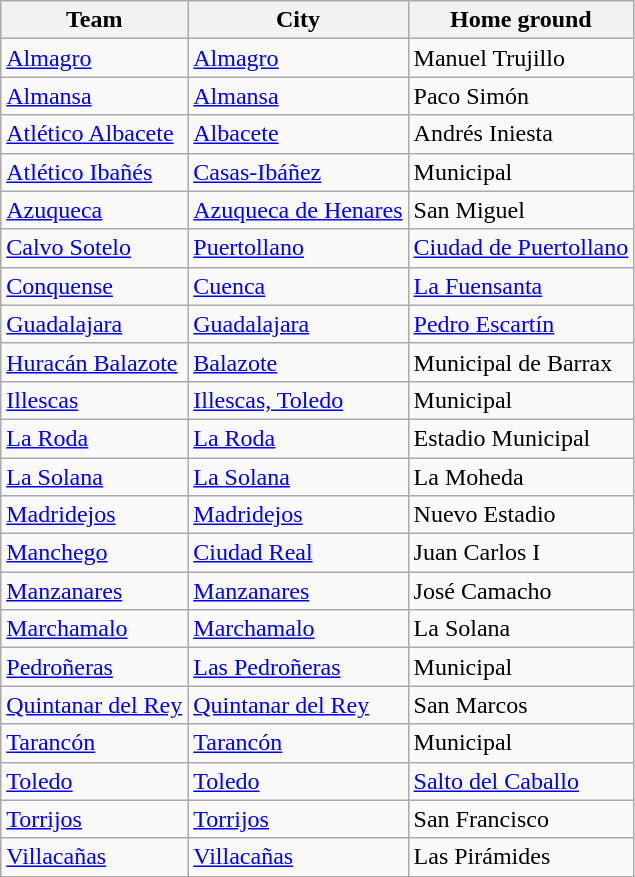<table class="wikitable sortable">
<tr>
<th>Team</th>
<th>City</th>
<th>Home ground</th>
</tr>
<tr>
<td><a href='#'>Almagro</a></td>
<td><a href='#'>Almagro</a></td>
<td>Manuel Trujillo</td>
</tr>
<tr>
<td><a href='#'>Almansa</a></td>
<td><a href='#'>Almansa</a></td>
<td>Paco Simón</td>
</tr>
<tr>
<td><a href='#'>Atlético Albacete</a></td>
<td><a href='#'>Albacete</a></td>
<td>Andrés Iniesta</td>
</tr>
<tr>
<td><a href='#'>Atlético Ibañés</a></td>
<td><a href='#'>Casas-Ibáñez</a></td>
<td>Municipal</td>
</tr>
<tr>
<td><a href='#'>Azuqueca</a></td>
<td><a href='#'>Azuqueca de Henares</a></td>
<td>San Miguel</td>
</tr>
<tr>
<td><a href='#'>Calvo Sotelo</a></td>
<td><a href='#'>Puertollano</a></td>
<td><a href='#'>Ciudad de Puertollano</a></td>
</tr>
<tr>
<td><a href='#'>Conquense</a></td>
<td><a href='#'>Cuenca</a></td>
<td><a href='#'>La Fuensanta</a></td>
</tr>
<tr>
<td><a href='#'>Guadalajara</a></td>
<td><a href='#'>Guadalajara</a></td>
<td><a href='#'>Pedro Escartín</a></td>
</tr>
<tr>
<td><a href='#'>Huracán Balazote</a></td>
<td><a href='#'>Balazote</a></td>
<td>Municipal de Barrax</td>
</tr>
<tr>
<td><a href='#'>Illescas</a></td>
<td><a href='#'>Illescas, Toledo</a></td>
<td>Municipal</td>
</tr>
<tr>
<td><a href='#'>La Roda</a></td>
<td><a href='#'>La Roda</a></td>
<td>Estadio Municipal</td>
</tr>
<tr>
<td><a href='#'>La Solana</a></td>
<td><a href='#'>La Solana</a></td>
<td>La Moheda</td>
</tr>
<tr>
<td><a href='#'>Madridejos</a></td>
<td><a href='#'>Madridejos</a></td>
<td>Nuevo Estadio</td>
</tr>
<tr>
<td><a href='#'>Manchego</a></td>
<td><a href='#'>Ciudad Real</a></td>
<td>Juan Carlos I</td>
</tr>
<tr>
<td><a href='#'>Manzanares</a></td>
<td><a href='#'>Manzanares</a></td>
<td>José Camacho</td>
</tr>
<tr>
<td><a href='#'>Marchamalo</a></td>
<td><a href='#'>Marchamalo</a></td>
<td>La Solana</td>
</tr>
<tr>
<td><a href='#'>Pedroñeras</a></td>
<td><a href='#'>Las Pedroñeras</a></td>
<td>Municipal</td>
</tr>
<tr>
<td><a href='#'>Quintanar del Rey</a></td>
<td><a href='#'>Quintanar del Rey</a></td>
<td>San Marcos</td>
</tr>
<tr>
<td><a href='#'>Tarancón</a></td>
<td><a href='#'>Tarancón</a></td>
<td>Municipal</td>
</tr>
<tr>
<td><a href='#'>Toledo</a></td>
<td><a href='#'>Toledo</a></td>
<td><a href='#'>Salto del Caballo</a></td>
</tr>
<tr>
<td><a href='#'>Torrijos</a></td>
<td><a href='#'>Torrijos</a></td>
<td>San Francisco</td>
</tr>
<tr>
<td><a href='#'>Villacañas</a></td>
<td><a href='#'>Villacañas</a></td>
<td>Las Pirámides</td>
</tr>
</table>
